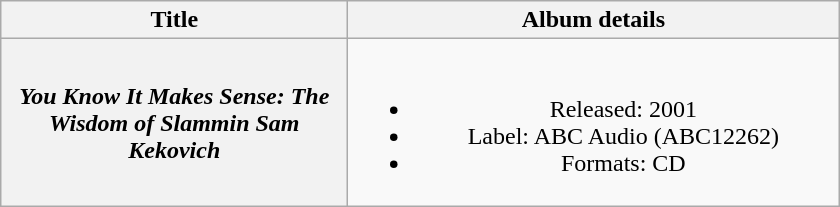<table class="wikitable plainrowheaders" style="text-align:center;">
<tr>
<th scope="col" rowspan="1" style="width:14em;">Title</th>
<th scope="col" rowspan="1" style="width:20em;">Album details</th>
</tr>
<tr>
<th scope="row"><em>You Know It Makes Sense: The Wisdom of Slammin Sam Kekovich</em></th>
<td><br><ul><li>Released: 2001</li><li>Label: ABC Audio (ABC12262)</li><li>Formats: CD</li></ul></td>
</tr>
</table>
